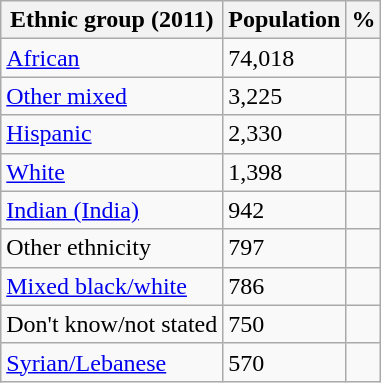<table class="wikitable sortable">
<tr>
<th>Ethnic group (2011)</th>
<th>Population</th>
<th>%</th>
</tr>
<tr>
<td><a href='#'>African</a></td>
<td>74,018</td>
<td></td>
</tr>
<tr>
<td><a href='#'>Other mixed</a></td>
<td>3,225</td>
<td></td>
</tr>
<tr>
<td><a href='#'>Hispanic</a></td>
<td>2,330</td>
<td></td>
</tr>
<tr>
<td><a href='#'>White</a></td>
<td>1,398</td>
<td></td>
</tr>
<tr>
<td><a href='#'>Indian (India)</a></td>
<td>942</td>
<td></td>
</tr>
<tr>
<td>Other ethnicity</td>
<td>797</td>
<td></td>
</tr>
<tr>
<td><a href='#'>Mixed black/white</a></td>
<td>786</td>
<td></td>
</tr>
<tr>
<td>Don't know/not stated</td>
<td>750</td>
<td></td>
</tr>
<tr>
<td><a href='#'>Syrian/Lebanese</a></td>
<td>570</td>
<td></td>
</tr>
</table>
